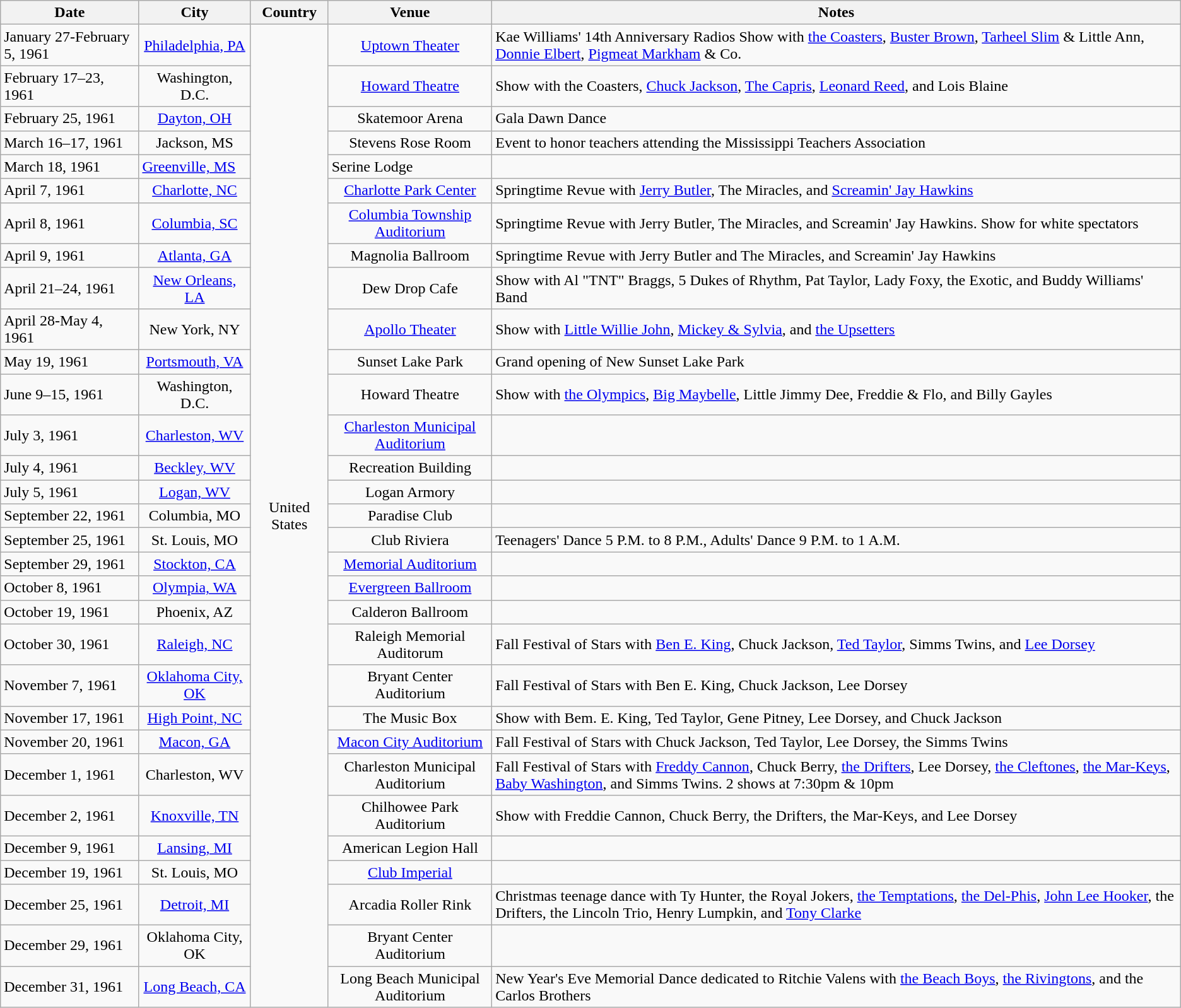<table class="wikitable">
<tr>
<th>Date</th>
<th>City</th>
<th>Country</th>
<th>Venue</th>
<th>Notes</th>
</tr>
<tr>
<td>January 27-February 5, 1961</td>
<td align="center"><a href='#'>Philadelphia, PA</a></td>
<td rowspan="31" align="center">United States</td>
<td align="center"><a href='#'>Uptown Theater</a></td>
<td>Kae Williams' 14th Anniversary Radios Show with <a href='#'>the Coasters</a>, <a href='#'>Buster Brown</a>, <a href='#'>Tarheel Slim</a> & Little Ann, <a href='#'>Donnie Elbert</a>, <a href='#'>Pigmeat Markham</a> & Co.</td>
</tr>
<tr>
<td>February 17–23, 1961</td>
<td align="center">Washington, D.C.</td>
<td align="center"><a href='#'>Howard Theatre</a></td>
<td>Show with the Coasters, <a href='#'>Chuck Jackson</a>, <a href='#'>The Capris</a>, <a href='#'>Leonard Reed</a>, and Lois Blaine</td>
</tr>
<tr>
<td>February 25, 1961</td>
<td align="center"><a href='#'>Dayton, OH</a></td>
<td align="center">Skatemoor Arena</td>
<td>Gala Dawn Dance</td>
</tr>
<tr>
<td>March 16–17, 1961</td>
<td align="center">Jackson, MS</td>
<td align="center">Stevens Rose Room</td>
<td>Event to honor teachers attending the Mississippi Teachers Association</td>
</tr>
<tr>
<td>March 18, 1961</td>
<td><a href='#'>Greenville, MS</a></td>
<td>Serine Lodge</td>
<td></td>
</tr>
<tr>
<td>April 7, 1961</td>
<td align="center"><a href='#'>Charlotte, NC</a></td>
<td align="center"><a href='#'>Charlotte Park Center</a></td>
<td>Springtime Revue with <a href='#'>Jerry Butler</a>, The Miracles, and <a href='#'>Screamin' Jay Hawkins</a></td>
</tr>
<tr>
<td>April 8, 1961</td>
<td align="center"><a href='#'>Columbia, SC</a></td>
<td align="center"><a href='#'>Columbia Township Auditorium</a></td>
<td>Springtime Revue with Jerry Butler, The Miracles, and Screamin' Jay Hawkins. Show for white spectators</td>
</tr>
<tr>
<td>April 9, 1961</td>
<td align="center"><a href='#'>Atlanta, GA</a></td>
<td align="center">Magnolia Ballroom</td>
<td>Springtime Revue with Jerry Butler and The Miracles, and Screamin' Jay Hawkins</td>
</tr>
<tr>
<td>April 21–24, 1961</td>
<td align="center"><a href='#'>New Orleans, LA</a></td>
<td align="center">Dew Drop Cafe</td>
<td>Show with Al "TNT" Braggs, 5 Dukes of Rhythm, Pat Taylor, Lady Foxy, the Exotic, and Buddy Williams' Band</td>
</tr>
<tr>
<td>April 28-May 4, 1961</td>
<td align="center">New York, NY</td>
<td align="center"><a href='#'>Apollo Theater</a></td>
<td>Show with <a href='#'>Little Willie John</a>, <a href='#'>Mickey & Sylvia</a>, and <a href='#'>the Upsetters</a></td>
</tr>
<tr>
<td>May 19, 1961</td>
<td align="center"><a href='#'>Portsmouth, VA</a></td>
<td align="center">Sunset Lake Park</td>
<td>Grand opening of New Sunset Lake Park</td>
</tr>
<tr>
<td>June 9–15, 1961</td>
<td align="center">Washington, D.C.</td>
<td align="center">Howard Theatre</td>
<td>Show with <a href='#'>the Olympics</a>, <a href='#'>Big Maybelle</a>, Little Jimmy Dee, Freddie & Flo, and Billy Gayles</td>
</tr>
<tr>
<td>July 3, 1961</td>
<td align="center"><a href='#'>Charleston, WV</a></td>
<td align="center"><a href='#'>Charleston Municipal Auditorium</a></td>
<td></td>
</tr>
<tr>
<td>July 4, 1961</td>
<td align="center"><a href='#'>Beckley, WV</a></td>
<td align="center">Recreation Building</td>
<td></td>
</tr>
<tr>
<td>July 5, 1961</td>
<td align="center"><a href='#'>Logan, WV</a></td>
<td align="center">Logan Armory</td>
<td></td>
</tr>
<tr>
<td>September 22, 1961</td>
<td align="center">Columbia, MO</td>
<td align="center">Paradise Club</td>
<td></td>
</tr>
<tr>
<td>September 25, 1961</td>
<td align="center">St. Louis, MO</td>
<td align="center">Club Riviera</td>
<td>Teenagers' Dance 5 P.M. to 8 P.M., Adults' Dance 9 P.M. to 1 A.M.</td>
</tr>
<tr>
<td>September 29, 1961</td>
<td align="center"><a href='#'>Stockton, CA</a></td>
<td align="center"><a href='#'>Memorial Auditorium</a></td>
<td></td>
</tr>
<tr>
<td>October 8, 1961</td>
<td align="center"><a href='#'>Olympia, WA</a></td>
<td align="center"><a href='#'>Evergreen Ballroom</a></td>
<td></td>
</tr>
<tr>
<td>October 19, 1961</td>
<td align="center">Phoenix, AZ</td>
<td align="center">Calderon Ballroom</td>
<td></td>
</tr>
<tr>
<td>October 30, 1961</td>
<td align="center"><a href='#'>Raleigh, NC</a></td>
<td align="center">Raleigh Memorial Auditorum</td>
<td>Fall Festival of Stars with <a href='#'>Ben E. King</a>, Chuck Jackson, <a href='#'>Ted Taylor</a>, Simms Twins, and <a href='#'>Lee Dorsey</a></td>
</tr>
<tr>
<td>November 7, 1961</td>
<td align="center"><a href='#'>Oklahoma City, OK</a></td>
<td align="center">Bryant Center Auditorium</td>
<td>Fall Festival of Stars with Ben E. King, Chuck Jackson, Lee Dorsey</td>
</tr>
<tr>
<td>November 17, 1961</td>
<td align="center"><a href='#'>High Point, NC</a></td>
<td align="center">The Music Box</td>
<td>Show with Bem. E. King, Ted Taylor, Gene Pitney, Lee Dorsey, and Chuck Jackson</td>
</tr>
<tr>
<td>November 20, 1961</td>
<td align="center"><a href='#'>Macon, GA</a></td>
<td align="center"><a href='#'>Macon City Auditorium</a></td>
<td>Fall Festival of Stars with Chuck Jackson, Ted Taylor, Lee Dorsey, the Simms Twins</td>
</tr>
<tr>
<td>December 1, 1961</td>
<td align="center">Charleston, WV</td>
<td align="center">Charleston Municipal Auditorium</td>
<td>Fall Festival of Stars with <a href='#'>Freddy Cannon</a>, Chuck Berry, <a href='#'>the Drifters</a>, Lee Dorsey, <a href='#'>the Cleftones</a>, <a href='#'>the Mar-Keys</a>, <a href='#'>Baby Washington</a>, and Simms Twins. 2 shows at 7:30pm & 10pm</td>
</tr>
<tr>
<td>December 2, 1961</td>
<td align="center"><a href='#'>Knoxville, TN</a></td>
<td align="center">Chilhowee Park Auditorium</td>
<td>Show with Freddie Cannon, Chuck Berry, the Drifters, the Mar-Keys, and Lee Dorsey</td>
</tr>
<tr>
<td>December 9, 1961</td>
<td align="center"><a href='#'>Lansing, MI</a></td>
<td align="center">American Legion Hall</td>
<td></td>
</tr>
<tr>
<td>December 19, 1961</td>
<td align="center">St. Louis, MO</td>
<td align="center"><a href='#'>Club Imperial</a></td>
<td></td>
</tr>
<tr>
<td>December 25, 1961</td>
<td align="center"><a href='#'>Detroit, MI</a></td>
<td align="center">Arcadia Roller Rink</td>
<td>Christmas teenage dance with Ty Hunter, the Royal Jokers, <a href='#'>the Temptations</a>, <a href='#'>the Del-Phis</a>, <a href='#'>John Lee Hooker</a>, the Drifters, the Lincoln Trio, Henry Lumpkin, and <a href='#'>Tony Clarke</a></td>
</tr>
<tr>
<td>December 29, 1961</td>
<td align="center">Oklahoma City, OK</td>
<td align="center">Bryant Center Auditorium</td>
<td></td>
</tr>
<tr>
<td>December 31, 1961</td>
<td align="center"><a href='#'>Long Beach, CA</a></td>
<td align="center">Long Beach Municipal Auditorium</td>
<td>New Year's Eve Memorial Dance dedicated to Ritchie Valens with <a href='#'>the Beach Boys</a>, <a href='#'>the Rivingtons</a>, and the Carlos Brothers</td>
</tr>
</table>
